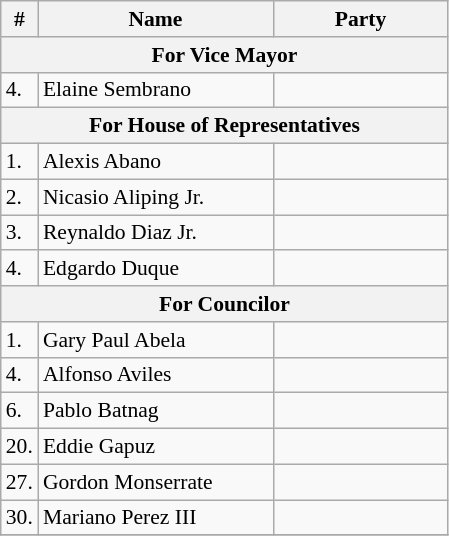<table class="wikitable" style="font-size:90%">
<tr>
<th>#</th>
<th width=150px>Name</th>
<th colspan=2 width=110px>Party</th>
</tr>
<tr>
<th colspan=5>For Vice Mayor</th>
</tr>
<tr>
<td>4.</td>
<td>Elaine Sembrano</td>
<td></td>
</tr>
<tr>
<th colspan=5>For House of Representatives</th>
</tr>
<tr>
<td>1.</td>
<td>Alexis Abano</td>
<td></td>
</tr>
<tr>
<td>2.</td>
<td>Nicasio Aliping Jr.</td>
<td></td>
</tr>
<tr>
<td>3.</td>
<td>Reynaldo Diaz Jr.</td>
<td></td>
</tr>
<tr>
<td>4.</td>
<td>Edgardo Duque</td>
<td></td>
</tr>
<tr>
<th colspan="5">For Councilor</th>
</tr>
<tr>
<td>1.</td>
<td>Gary Paul Abela</td>
<td></td>
</tr>
<tr>
<td>4.</td>
<td>Alfonso Aviles</td>
<td></td>
</tr>
<tr>
<td>6.</td>
<td>Pablo Batnag</td>
<td></td>
</tr>
<tr>
<td>20.</td>
<td>Eddie Gapuz</td>
<td></td>
</tr>
<tr>
<td>27.</td>
<td>Gordon Monserrate</td>
<td></td>
</tr>
<tr>
<td>30.</td>
<td>Mariano Perez III</td>
<td></td>
</tr>
<tr>
</tr>
</table>
